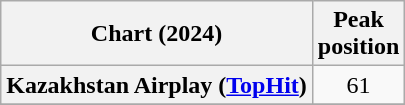<table class="wikitable plainrowheaders" style="text-align:center">
<tr>
<th scope="col">Chart (2024)</th>
<th scope="col">Peak<br>position</th>
</tr>
<tr>
<th scope="row">Kazakhstan Airplay (<a href='#'>TopHit</a>)</th>
<td>61</td>
</tr>
<tr>
</tr>
</table>
